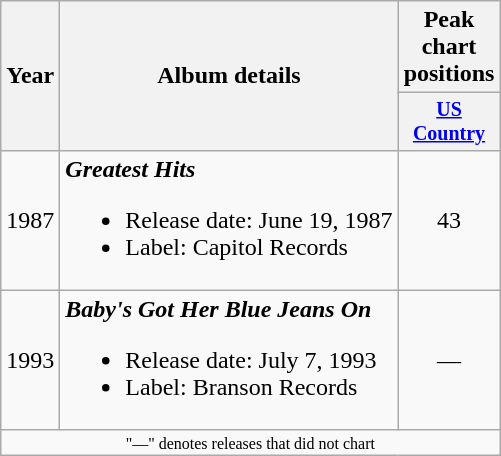<table class="wikitable" style="text-align:center;">
<tr>
<th rowspan="2">Year</th>
<th rowspan="2">Album details</th>
<th>Peak chart positions</th>
</tr>
<tr style="font-size:smaller;">
<th style="width:35px;"><a href='#'>US Country</a></th>
</tr>
<tr>
<td>1987</td>
<td style="text-align:left;"><strong><em>Greatest Hits</em></strong><br><ul><li>Release date: June 19, 1987</li><li>Label: Capitol Records</li></ul></td>
<td>43</td>
</tr>
<tr>
<td>1993</td>
<td style="text-align:left;"><strong><em>Baby's Got Her Blue Jeans On</em></strong><br><ul><li>Release date: July 7, 1993</li><li>Label: Branson Records</li></ul></td>
<td>—</td>
</tr>
<tr>
<td colspan="10" style="font-size:8pt">"—" denotes releases that did not chart</td>
</tr>
</table>
